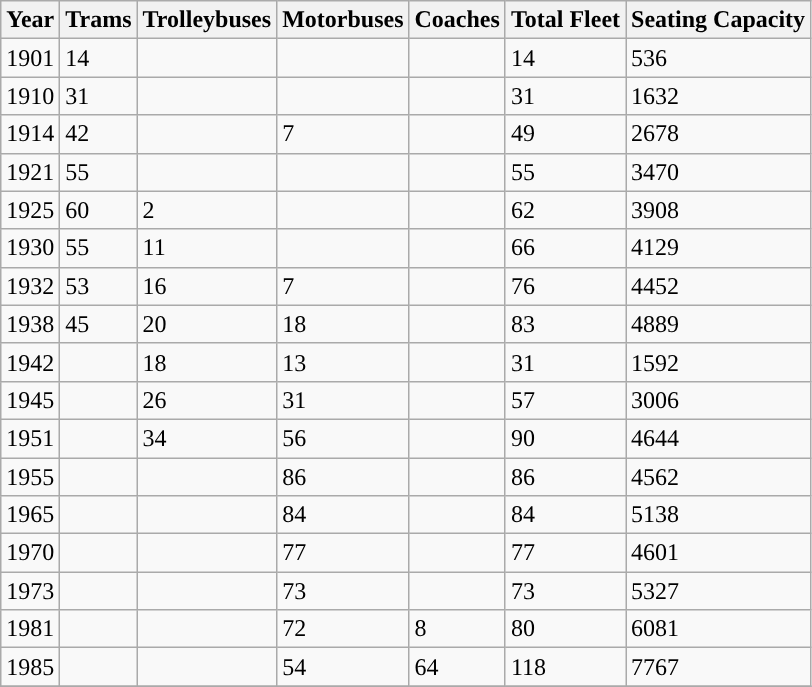<table class="wikitable sortable">
<tr>
<th>Year</th>
<th>Trams</th>
<th>Trolleybuses</th>
<th>Motorbuses</th>
<th>Coaches</th>
<th>Total Fleet</th>
<th>Seating Capacity</th>
</tr>
<tr>
<td>1901</td>
<td>14</td>
<td></td>
<td></td>
<td></td>
<td>14</td>
<td>536</td>
</tr>
<tr>
<td>1910</td>
<td>31</td>
<td></td>
<td></td>
<td></td>
<td>31</td>
<td>1632</td>
</tr>
<tr>
<td>1914</td>
<td>42</td>
<td></td>
<td>7</td>
<td></td>
<td>49</td>
<td>2678</td>
</tr>
<tr>
<td>1921</td>
<td>55</td>
<td></td>
<td></td>
<td></td>
<td>55</td>
<td>3470</td>
</tr>
<tr>
<td>1925</td>
<td>60</td>
<td>2</td>
<td></td>
<td></td>
<td>62</td>
<td>3908</td>
</tr>
<tr>
<td>1930</td>
<td>55</td>
<td>11</td>
<td></td>
<td></td>
<td>66</td>
<td>4129</td>
</tr>
<tr>
<td>1932</td>
<td>53</td>
<td>16</td>
<td>7</td>
<td></td>
<td>76</td>
<td>4452</td>
</tr>
<tr>
<td>1938</td>
<td>45</td>
<td>20</td>
<td>18</td>
<td></td>
<td>83</td>
<td>4889</td>
</tr>
<tr>
<td>1942</td>
<td></td>
<td>18</td>
<td>13</td>
<td></td>
<td>31</td>
<td>1592</td>
</tr>
<tr>
<td>1945</td>
<td></td>
<td>26</td>
<td>31</td>
<td></td>
<td>57</td>
<td>3006</td>
</tr>
<tr>
<td>1951</td>
<td></td>
<td>34</td>
<td>56</td>
<td></td>
<td>90</td>
<td>4644</td>
</tr>
<tr>
<td>1955</td>
<td></td>
<td></td>
<td>86</td>
<td></td>
<td>86</td>
<td>4562</td>
</tr>
<tr>
<td>1965</td>
<td></td>
<td></td>
<td>84</td>
<td></td>
<td>84</td>
<td>5138</td>
</tr>
<tr>
<td>1970</td>
<td></td>
<td></td>
<td>77</td>
<td></td>
<td>77</td>
<td>4601</td>
</tr>
<tr>
<td>1973</td>
<td></td>
<td></td>
<td>73</td>
<td></td>
<td>73</td>
<td>5327</td>
</tr>
<tr>
<td>1981</td>
<td></td>
<td></td>
<td>72</td>
<td>8</td>
<td>80</td>
<td>6081</td>
</tr>
<tr>
<td>1985</td>
<td></td>
<td></td>
<td>54</td>
<td>64</td>
<td>118</td>
<td>7767</td>
</tr>
<tr>
</tr>
</table>
